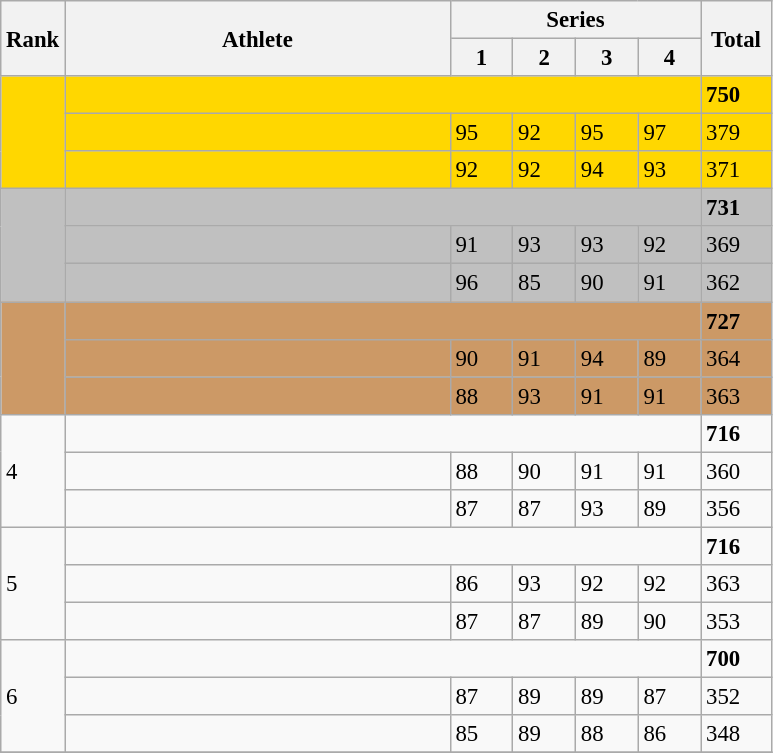<table class="wikitable" style="font-size:95%" style="width:35em;" style="text-align:center">
<tr>
<th rowspan=2>Rank</th>
<th rowspan=2 width=250>Athlete</th>
<th colspan=4 width=160>Series</th>
<th rowspan=2 width=40>Total</th>
</tr>
<tr>
<th>1</th>
<th>2</th>
<th>3</th>
<th>4</th>
</tr>
<tr bgcolor=gold>
<td rowspan=3></td>
<td colspan=5 align=left></td>
<td><strong>750</strong></td>
</tr>
<tr bgcolor=gold>
<td align=left></td>
<td>95</td>
<td>92</td>
<td>95</td>
<td>97</td>
<td>379</td>
</tr>
<tr bgcolor=gold>
<td align=left></td>
<td>92</td>
<td>92</td>
<td>94</td>
<td>93</td>
<td>371</td>
</tr>
<tr bgcolor=silver>
<td rowspan=3></td>
<td colspan=5 align=left></td>
<td><strong>731</strong></td>
</tr>
<tr bgcolor=silver>
<td align=left></td>
<td>91</td>
<td>93</td>
<td>93</td>
<td>92</td>
<td>369</td>
</tr>
<tr bgcolor=silver>
<td align=left></td>
<td>96</td>
<td>85</td>
<td>90</td>
<td>91</td>
<td>362</td>
</tr>
<tr bgcolor=cc9966>
<td rowspan=3></td>
<td colspan=5 align=left></td>
<td><strong>727</strong></td>
</tr>
<tr bgcolor=cc9966>
<td align=left></td>
<td>90</td>
<td>91</td>
<td>94</td>
<td>89</td>
<td>364</td>
</tr>
<tr bgcolor=cc9966>
<td align=left></td>
<td>88</td>
<td>93</td>
<td>91</td>
<td>91</td>
<td>363</td>
</tr>
<tr>
<td rowspan=3>4</td>
<td colspan=5 align=left></td>
<td><strong>716</strong></td>
</tr>
<tr>
<td align=left></td>
<td>88</td>
<td>90</td>
<td>91</td>
<td>91</td>
<td>360</td>
</tr>
<tr>
<td align=left></td>
<td>87</td>
<td>87</td>
<td>93</td>
<td>89</td>
<td>356</td>
</tr>
<tr>
<td rowspan=3>5</td>
<td colspan=5 align=left></td>
<td><strong>716</strong></td>
</tr>
<tr>
<td align=left></td>
<td>86</td>
<td>93</td>
<td>92</td>
<td>92</td>
<td>363</td>
</tr>
<tr>
<td align=left></td>
<td>87</td>
<td>87</td>
<td>89</td>
<td>90</td>
<td>353</td>
</tr>
<tr>
<td rowspan=3>6</td>
<td colspan=5 align=left></td>
<td><strong>700</strong></td>
</tr>
<tr>
<td align=left></td>
<td>87</td>
<td>89</td>
<td>89</td>
<td>87</td>
<td>352</td>
</tr>
<tr>
<td align=left></td>
<td>85</td>
<td>89</td>
<td>88</td>
<td>86</td>
<td>348</td>
</tr>
<tr>
</tr>
</table>
